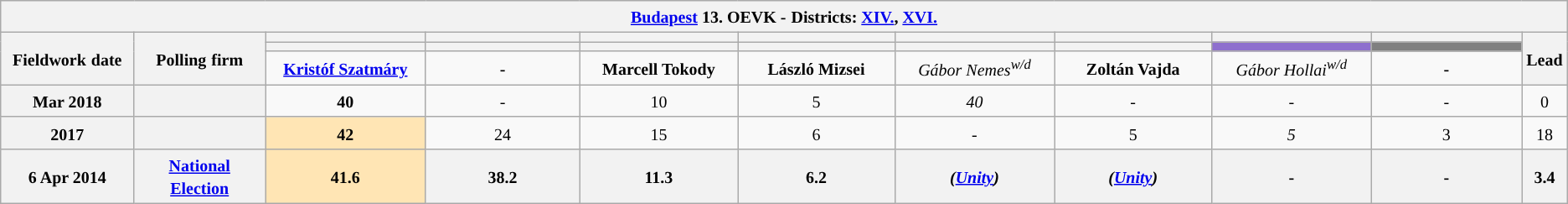<table class="wikitable mw-collapsible mw-collapsed" style="text-align:center">
<tr>
<th colspan="11" style="width: 980pt;"><small><a href='#'>Budapest</a> 13. OEVK -</small> <small>Districts: <a href='#'>XIV.</a>, <a href='#'>XVI.</a></small></th>
</tr>
<tr>
<th rowspan="3" style="width: 80pt;"><small>Fieldwork</small> <small>date</small></th>
<th rowspan="3" style="width: 80pt;"><strong><small>Polling</small> <small>firm</small></strong></th>
<th style="width: 100pt;"><small></small></th>
<th style="width: 100pt;"><small> </small></th>
<th style="width: 100pt;"></th>
<th style="width: 100pt;"></th>
<th style="width: 100pt;"></th>
<th style="width: 100pt;"></th>
<th style="width: 100pt;"></th>
<th style="width: 100pt;"></th>
<th rowspan="3" style="width: 20pt;"><small>Lead</small></th>
</tr>
<tr>
<th style="color:inherit;background:"></th>
<th style="color:inherit;background:"></th>
<th style="color:inherit;background:"></th>
<th style="color:inherit;background:"></th>
<th style="color:inherit;background:"></th>
<th style="color:inherit;background:"></th>
<th style="color:inherit;background:#8E6FCE;"></th>
<th style="color:inherit;background:#808080;"></th>
</tr>
<tr>
<td><small><strong><a href='#'>Kristóf Szatmáry</a></strong></small></td>
<td><small><strong>-</strong></small></td>
<td><small><strong>Marcell Tokody</strong></small></td>
<td><small><strong>László Mizsei</strong></small></td>
<td><small><em>Gábor Nemes<sup>w/d</sup></em></small></td>
<td><small><strong>Zoltán Vajda</strong></small></td>
<td><small><em>Gábor Hollai<sup>w/d</sup></em></small></td>
<td><small><strong>-</strong></small></td>
</tr>
<tr>
<th><small>Mar 2018</small></th>
<th><small></small></th>
<td><strong><small>40</small></strong></td>
<td><small>-</small></td>
<td><small>10</small></td>
<td><small>5</small></td>
<td><small><em>40</em></small></td>
<td><small>-</small></td>
<td><small><em>-</em></small></td>
<td><small>-</small></td>
<td><small>0</small></td>
</tr>
<tr>
<th><small>2017</small></th>
<th><small></small></th>
<td style="background:#FFE5B4"><small><strong>42</strong></small></td>
<td><small>24</small></td>
<td><small>15</small></td>
<td><small>6</small></td>
<td><small><em>-</em></small></td>
<td><small>5</small></td>
<td><small><em>5</em></small></td>
<td><small>3</small></td>
<td style="background:"><small>18</small></td>
</tr>
<tr>
<th><small>6 Apr 2014</small></th>
<th><a href='#'><small>National Election</small></a></th>
<th style="background:#FFE5B4"><small>41.6</small></th>
<th><small>38.2</small></th>
<th><small>11.3</small></th>
<th><small>6.2</small></th>
<th><small><em>(<a href='#'>Unity</a>)</em></small></th>
<th><small><em>(<a href='#'>Unity</a>)</em></small></th>
<th><small>-</small></th>
<th><small>-</small></th>
<th style="background:"><small>3.4</small></th>
</tr>
</table>
